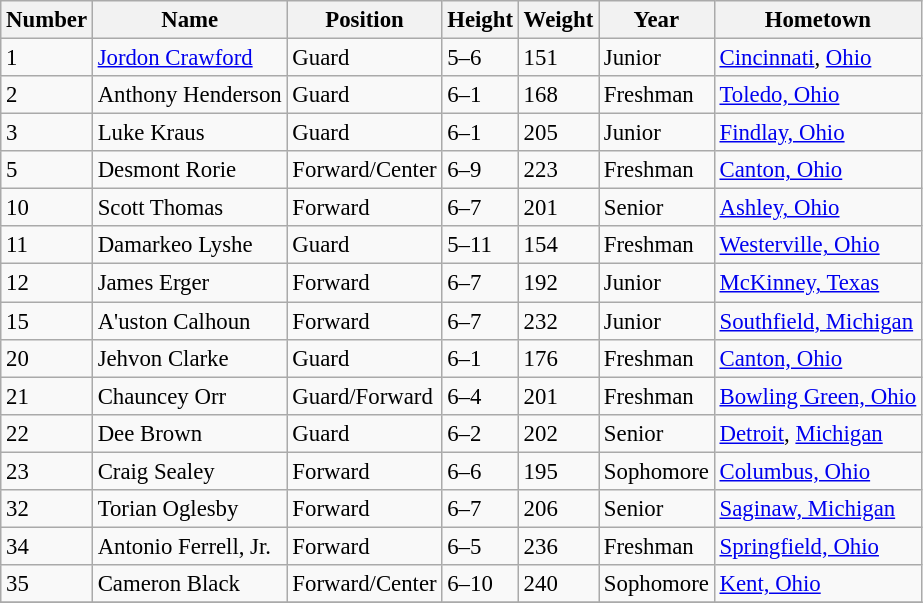<table class="wikitable" style="font-size: 95%;">
<tr>
<th>Number</th>
<th>Name</th>
<th>Position</th>
<th>Height</th>
<th>Weight</th>
<th>Year</th>
<th>Hometown</th>
</tr>
<tr>
<td>1</td>
<td><a href='#'>Jordon Crawford</a></td>
<td>Guard</td>
<td>5–6</td>
<td>151</td>
<td>Junior</td>
<td><a href='#'>Cincinnati</a>, <a href='#'>Ohio</a></td>
</tr>
<tr>
<td>2</td>
<td>Anthony Henderson</td>
<td>Guard</td>
<td>6–1</td>
<td>168</td>
<td>Freshman</td>
<td><a href='#'>Toledo, Ohio</a></td>
</tr>
<tr>
<td>3</td>
<td>Luke Kraus</td>
<td>Guard</td>
<td>6–1</td>
<td>205</td>
<td>Junior</td>
<td><a href='#'>Findlay, Ohio</a></td>
</tr>
<tr>
<td>5</td>
<td>Desmont Rorie</td>
<td>Forward/Center</td>
<td>6–9</td>
<td>223</td>
<td>Freshman</td>
<td><a href='#'>Canton, Ohio</a></td>
</tr>
<tr>
<td>10</td>
<td>Scott Thomas</td>
<td>Forward</td>
<td>6–7</td>
<td>201</td>
<td>Senior</td>
<td><a href='#'>Ashley, Ohio</a></td>
</tr>
<tr>
<td>11</td>
<td>Damarkeo Lyshe</td>
<td>Guard</td>
<td>5–11</td>
<td>154</td>
<td>Freshman</td>
<td><a href='#'>Westerville, Ohio</a></td>
</tr>
<tr>
<td>12</td>
<td>James Erger</td>
<td>Forward</td>
<td>6–7</td>
<td>192</td>
<td>Junior</td>
<td><a href='#'>McKinney, Texas</a></td>
</tr>
<tr>
<td>15</td>
<td>A'uston Calhoun</td>
<td>Forward</td>
<td>6–7</td>
<td>232</td>
<td>Junior</td>
<td><a href='#'>Southfield, Michigan</a></td>
</tr>
<tr>
<td>20</td>
<td>Jehvon Clarke</td>
<td>Guard</td>
<td>6–1</td>
<td>176</td>
<td>Freshman</td>
<td><a href='#'>Canton, Ohio</a></td>
</tr>
<tr>
<td>21</td>
<td>Chauncey Orr</td>
<td>Guard/Forward</td>
<td>6–4</td>
<td>201</td>
<td>Freshman</td>
<td><a href='#'>Bowling Green, Ohio</a></td>
</tr>
<tr>
<td>22</td>
<td>Dee Brown</td>
<td>Guard</td>
<td>6–2</td>
<td>202</td>
<td>Senior</td>
<td><a href='#'>Detroit</a>, <a href='#'>Michigan</a></td>
</tr>
<tr>
<td>23</td>
<td>Craig Sealey</td>
<td>Forward</td>
<td>6–6</td>
<td>195</td>
<td>Sophomore</td>
<td><a href='#'>Columbus, Ohio</a></td>
</tr>
<tr>
<td>32</td>
<td>Torian Oglesby</td>
<td>Forward</td>
<td>6–7</td>
<td>206</td>
<td>Senior</td>
<td><a href='#'>Saginaw, Michigan</a></td>
</tr>
<tr>
<td>34</td>
<td>Antonio Ferrell, Jr.</td>
<td>Forward</td>
<td>6–5</td>
<td>236</td>
<td>Freshman</td>
<td><a href='#'>Springfield, Ohio</a></td>
</tr>
<tr>
<td>35</td>
<td>Cameron Black</td>
<td>Forward/Center</td>
<td>6–10</td>
<td>240</td>
<td>Sophomore</td>
<td><a href='#'>Kent, Ohio</a></td>
</tr>
<tr>
</tr>
</table>
